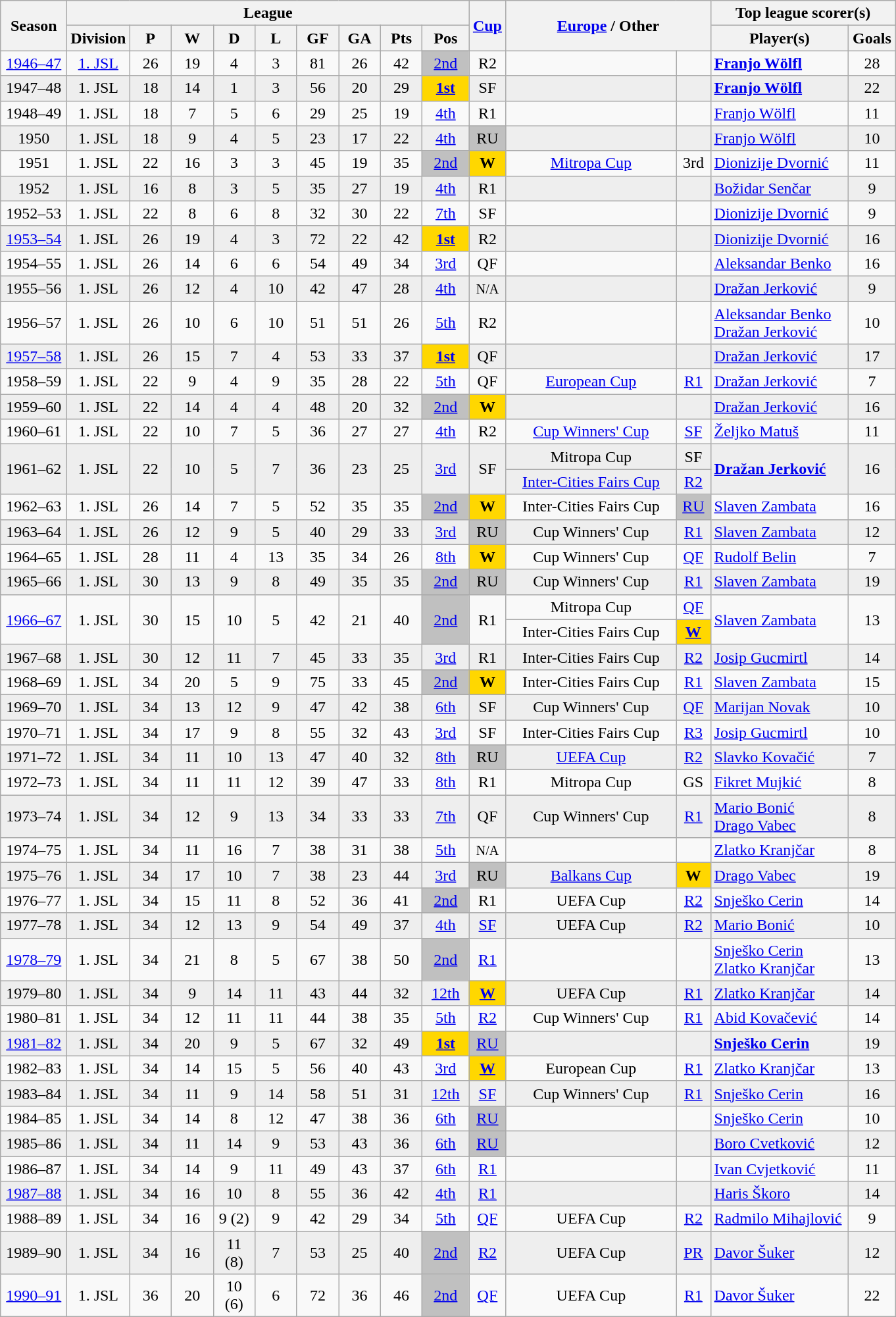<table class="wikitable" style="text-align: center">
<tr>
<th rowspan=2 width="60">Season</th>
<th colspan=9>League</th>
<th rowspan=2 width="30"><a href='#'>Cup</a></th>
<th rowspan=2 colspan=2 width="200"><a href='#'>Europe</a> / Other</th>
<th colspan=2 width="180">Top league scorer(s)</th>
</tr>
<tr>
<th>Division</th>
<th width="35">P</th>
<th width="35">W</th>
<th width="35">D</th>
<th width="35">L</th>
<th width="35">GF</th>
<th width="35">GA</th>
<th width="35">Pts</th>
<th width="40">Pos</th>
<th>Player(s)</th>
<th>Goals</th>
</tr>
<tr>
<td><a href='#'>1946–47</a></td>
<td><a href='#'>1. JSL</a></td>
<td>26</td>
<td>19</td>
<td>4</td>
<td>3</td>
<td>81</td>
<td>26</td>
<td>42</td>
<td bgcolor=Silver><a href='#'>2nd</a></td>
<td>R2</td>
<td></td>
<td></td>
<td align="left"><strong><a href='#'>Franjo Wölfl</a></strong></td>
<td>28</td>
</tr>
<tr bgcolor=#EEEEEE>
<td>1947–48</td>
<td>1. JSL</td>
<td>18</td>
<td>14</td>
<td>1</td>
<td>3</td>
<td>56</td>
<td>20</td>
<td>29</td>
<td bgcolor=Gold><strong><a href='#'>1st</a></strong></td>
<td>SF</td>
<td></td>
<td></td>
<td align="left"><strong><a href='#'>Franjo Wölfl</a></strong></td>
<td>22</td>
</tr>
<tr>
<td>1948–49</td>
<td>1. JSL</td>
<td>18</td>
<td>7</td>
<td>5</td>
<td>6</td>
<td>29</td>
<td>25</td>
<td>19</td>
<td><a href='#'>4th</a></td>
<td>R1</td>
<td></td>
<td></td>
<td align="left"><a href='#'>Franjo Wölfl</a></td>
<td>11</td>
</tr>
<tr bgcolor=#EEEEEE>
<td>1950</td>
<td>1. JSL</td>
<td>18</td>
<td>9</td>
<td>4</td>
<td>5</td>
<td>23</td>
<td>17</td>
<td>22</td>
<td><a href='#'>4th</a></td>
<td bgcolor=Silver>RU</td>
<td></td>
<td></td>
<td align="left"><a href='#'>Franjo Wölfl</a></td>
<td>10</td>
</tr>
<tr>
<td>1951</td>
<td>1. JSL</td>
<td>22</td>
<td>16</td>
<td>3</td>
<td>3</td>
<td>45</td>
<td>19</td>
<td>35</td>
<td bgcolor=Silver><a href='#'>2nd</a></td>
<td bgcolor=Gold><strong>W</strong></td>
<td><a href='#'>Mitropa Cup</a></td>
<td>3rd</td>
<td align="left"><a href='#'>Dionizije Dvornić</a></td>
<td>11</td>
</tr>
<tr bgcolor=#EEEEEE>
<td>1952</td>
<td>1. JSL</td>
<td>16</td>
<td>8</td>
<td>3</td>
<td>5</td>
<td>35</td>
<td>27</td>
<td>19</td>
<td><a href='#'>4th</a></td>
<td>R1</td>
<td></td>
<td></td>
<td align="left"><a href='#'>Božidar Senčar</a></td>
<td>9</td>
</tr>
<tr>
<td>1952–53</td>
<td>1. JSL</td>
<td>22</td>
<td>8</td>
<td>6</td>
<td>8</td>
<td>32</td>
<td>30</td>
<td>22</td>
<td><a href='#'>7th</a></td>
<td>SF</td>
<td></td>
<td></td>
<td align="left"><a href='#'>Dionizije Dvornić</a></td>
<td>9</td>
</tr>
<tr bgcolor=#EEEEEE>
<td><a href='#'>1953–54</a></td>
<td>1. JSL</td>
<td>26</td>
<td>19</td>
<td>4</td>
<td>3</td>
<td>72</td>
<td>22</td>
<td>42</td>
<td bgcolor=Gold><strong><a href='#'>1st</a></strong></td>
<td>R2</td>
<td></td>
<td></td>
<td align="left"><a href='#'>Dionizije Dvornić</a></td>
<td>16</td>
</tr>
<tr>
<td>1954–55</td>
<td>1. JSL</td>
<td>26</td>
<td>14</td>
<td>6</td>
<td>6</td>
<td>54</td>
<td>49</td>
<td>34</td>
<td><a href='#'>3rd</a></td>
<td>QF</td>
<td></td>
<td></td>
<td align="left"><a href='#'>Aleksandar Benko</a></td>
<td>16</td>
</tr>
<tr bgcolor=#EEEEEE>
<td>1955–56</td>
<td>1. JSL</td>
<td>26</td>
<td>12</td>
<td>4</td>
<td>10</td>
<td>42</td>
<td>47</td>
<td>28</td>
<td><a href='#'>4th</a></td>
<td><small>N/A</small></td>
<td></td>
<td></td>
<td align="left"><a href='#'>Dražan Jerković</a></td>
<td>9</td>
</tr>
<tr>
<td>1956–57</td>
<td>1. JSL</td>
<td>26</td>
<td>10</td>
<td>6</td>
<td>10</td>
<td>51</td>
<td>51</td>
<td>26</td>
<td><a href='#'>5th</a></td>
<td>R2</td>
<td></td>
<td></td>
<td align="left"><a href='#'>Aleksandar Benko</a><br><a href='#'>Dražan Jerković</a></td>
<td>10</td>
</tr>
<tr bgcolor=#EEEEEE>
<td><a href='#'>1957–58</a></td>
<td>1. JSL</td>
<td>26</td>
<td>15</td>
<td>7</td>
<td>4</td>
<td>53</td>
<td>33</td>
<td>37</td>
<td bgcolor=Gold><strong><a href='#'>1st</a></strong></td>
<td>QF</td>
<td></td>
<td></td>
<td align="left"><a href='#'>Dražan Jerković</a></td>
<td>17</td>
</tr>
<tr>
<td>1958–59</td>
<td>1. JSL</td>
<td>22</td>
<td>9</td>
<td>4</td>
<td>9</td>
<td>35</td>
<td>28</td>
<td>22</td>
<td><a href='#'>5th</a></td>
<td>QF</td>
<td><a href='#'>European Cup</a></td>
<td><a href='#'>R1</a></td>
<td align="left"><a href='#'>Dražan Jerković</a></td>
<td>7</td>
</tr>
<tr bgcolor=#EEEEEE>
<td>1959–60</td>
<td>1. JSL</td>
<td>22</td>
<td>14</td>
<td>4</td>
<td>4</td>
<td>48</td>
<td>20</td>
<td>32</td>
<td bgcolor=Silver><a href='#'>2nd</a></td>
<td bgcolor=Gold><strong>W</strong></td>
<td></td>
<td></td>
<td align="left"><a href='#'>Dražan Jerković</a></td>
<td>16</td>
</tr>
<tr>
<td>1960–61</td>
<td>1. JSL</td>
<td>22</td>
<td>10</td>
<td>7</td>
<td>5</td>
<td>36</td>
<td>27</td>
<td>27</td>
<td><a href='#'>4th</a></td>
<td>R2</td>
<td><a href='#'>Cup Winners' Cup</a></td>
<td><a href='#'>SF</a></td>
<td align="left"><a href='#'>Željko Matuš</a></td>
<td>11</td>
</tr>
<tr bgcolor=#EEEEEE>
<td rowspan=2>1961–62</td>
<td rowspan=2>1. JSL</td>
<td rowspan=2>22</td>
<td rowspan=2>10</td>
<td rowspan=2>5</td>
<td rowspan=2>7</td>
<td rowspan=2>36</td>
<td rowspan=2>23</td>
<td rowspan=2>25</td>
<td rowspan=2><a href='#'>3rd</a></td>
<td rowspan=2>SF</td>
<td>Mitropa Cup</td>
<td>SF</td>
<td align="left" rowspan=2><strong><a href='#'>Dražan Jerković</a></strong></td>
<td rowspan=2>16</td>
</tr>
<tr bgcolor=#EEEEEE>
<td><a href='#'>Inter-Cities Fairs Cup</a></td>
<td><a href='#'>R2</a></td>
</tr>
<tr>
<td>1962–63</td>
<td>1. JSL</td>
<td>26</td>
<td>14</td>
<td>7</td>
<td>5</td>
<td>52</td>
<td>35</td>
<td>35</td>
<td bgcolor=Silver><a href='#'>2nd</a></td>
<td bgcolor=Gold><strong>W</strong></td>
<td>Inter-Cities Fairs Cup</td>
<td bgcolor=Silver><a href='#'>RU</a></td>
<td align="left"><a href='#'>Slaven Zambata</a></td>
<td>16</td>
</tr>
<tr bgcolor=#EEEEEE>
<td>1963–64</td>
<td>1. JSL</td>
<td>26</td>
<td>12</td>
<td>9</td>
<td>5</td>
<td>40</td>
<td>29</td>
<td>33</td>
<td><a href='#'>3rd</a></td>
<td bgcolor=Silver>RU</td>
<td>Cup Winners' Cup</td>
<td><a href='#'>R1</a></td>
<td align="left"><a href='#'>Slaven Zambata</a></td>
<td>12</td>
</tr>
<tr>
<td>1964–65</td>
<td>1. JSL</td>
<td>28</td>
<td>11</td>
<td>4</td>
<td>13</td>
<td>35</td>
<td>34</td>
<td>26</td>
<td><a href='#'>8th</a></td>
<td bgcolor=Gold><strong>W</strong></td>
<td>Cup Winners' Cup</td>
<td><a href='#'>QF</a></td>
<td align="left"><a href='#'>Rudolf Belin</a></td>
<td>7</td>
</tr>
<tr bgcolor=#EEEEEE>
<td>1965–66</td>
<td>1. JSL</td>
<td>30</td>
<td>13</td>
<td>9</td>
<td>8</td>
<td>49</td>
<td>35</td>
<td>35</td>
<td bgcolor=Silver><a href='#'>2nd</a></td>
<td bgcolor=Silver>RU</td>
<td>Cup Winners' Cup</td>
<td><a href='#'>R1</a></td>
<td align="left"><a href='#'>Slaven Zambata</a></td>
<td>19</td>
</tr>
<tr>
<td rowspan=2><a href='#'>1966–67</a></td>
<td rowspan=2>1. JSL</td>
<td rowspan=2>30</td>
<td rowspan=2>15</td>
<td rowspan=2>10</td>
<td rowspan=2>5</td>
<td rowspan=2>42</td>
<td rowspan=2>21</td>
<td rowspan=2>40</td>
<td rowspan=2 bgcolor=Silver><a href='#'>2nd</a></td>
<td rowspan=2>R1</td>
<td>Mitropa Cup</td>
<td><a href='#'>QF</a></td>
<td align="left" rowspan=2><a href='#'>Slaven Zambata</a></td>
<td rowspan=2>13</td>
</tr>
<tr>
<td>Inter-Cities Fairs Cup</td>
<td bgcolor=Gold><strong><a href='#'>W</a></strong></td>
</tr>
<tr bgcolor=#EEEEEE>
<td>1967–68</td>
<td>1. JSL</td>
<td>30</td>
<td>12</td>
<td>11</td>
<td>7</td>
<td>45</td>
<td>33</td>
<td>35</td>
<td><a href='#'>3rd</a></td>
<td>R1</td>
<td>Inter-Cities Fairs Cup</td>
<td><a href='#'>R2</a></td>
<td align="left"><a href='#'>Josip Gucmirtl</a></td>
<td>14</td>
</tr>
<tr>
<td>1968–69</td>
<td>1. JSL</td>
<td>34</td>
<td>20</td>
<td>5</td>
<td>9</td>
<td>75</td>
<td>33</td>
<td>45</td>
<td bgcolor=Silver><a href='#'>2nd</a></td>
<td bgcolor=Gold><strong>W</strong></td>
<td>Inter-Cities Fairs Cup</td>
<td><a href='#'>R1</a></td>
<td align="left"><a href='#'>Slaven Zambata</a></td>
<td>15</td>
</tr>
<tr bgcolor=#EEEEEE>
<td>1969–70</td>
<td>1. JSL</td>
<td>34</td>
<td>13</td>
<td>12</td>
<td>9</td>
<td>47</td>
<td>42</td>
<td>38</td>
<td><a href='#'>6th</a></td>
<td>SF</td>
<td>Cup Winners' Cup</td>
<td><a href='#'>QF</a></td>
<td align="left"><a href='#'>Marijan Novak</a></td>
<td>10</td>
</tr>
<tr>
<td>1970–71</td>
<td>1. JSL</td>
<td>34</td>
<td>17</td>
<td>9</td>
<td>8</td>
<td>55</td>
<td>32</td>
<td>43</td>
<td><a href='#'>3rd</a></td>
<td>SF</td>
<td>Inter-Cities Fairs Cup</td>
<td><a href='#'>R3</a></td>
<td align="left"><a href='#'>Josip Gucmirtl</a></td>
<td>10</td>
</tr>
<tr bgcolor=#EEEEEE>
<td>1971–72</td>
<td>1. JSL</td>
<td>34</td>
<td>11</td>
<td>10</td>
<td>13</td>
<td>47</td>
<td>40</td>
<td>32</td>
<td><a href='#'>8th</a></td>
<td bgcolor=Silver>RU</td>
<td><a href='#'>UEFA Cup</a></td>
<td><a href='#'>R2</a></td>
<td align="left"><a href='#'>Slavko Kovačić</a></td>
<td>7</td>
</tr>
<tr>
<td>1972–73</td>
<td>1. JSL</td>
<td>34</td>
<td>11</td>
<td>11</td>
<td>12</td>
<td>39</td>
<td>47</td>
<td>33</td>
<td><a href='#'>8th</a></td>
<td>R1</td>
<td>Mitropa Cup</td>
<td>GS</td>
<td align="left"><a href='#'>Fikret Mujkić</a></td>
<td>8</td>
</tr>
<tr bgcolor=#EEEEEE>
<td>1973–74</td>
<td>1. JSL</td>
<td>34</td>
<td>12</td>
<td>9</td>
<td>13</td>
<td>34</td>
<td>33</td>
<td>33</td>
<td><a href='#'>7th</a></td>
<td>QF</td>
<td>Cup Winners' Cup</td>
<td><a href='#'>R1</a></td>
<td align="left"><a href='#'>Mario Bonić</a><br><a href='#'>Drago Vabec</a></td>
<td>8</td>
</tr>
<tr>
<td>1974–75</td>
<td>1. JSL</td>
<td>34</td>
<td>11</td>
<td>16</td>
<td>7</td>
<td>38</td>
<td>31</td>
<td>38</td>
<td><a href='#'>5th</a></td>
<td><small>N/A</small></td>
<td></td>
<td></td>
<td align="left"><a href='#'>Zlatko Kranjčar</a></td>
<td>8</td>
</tr>
<tr bgcolor=#EEEEEE>
<td>1975–76</td>
<td>1. JSL</td>
<td>34</td>
<td>17</td>
<td>10</td>
<td>7</td>
<td>38</td>
<td>23</td>
<td>44</td>
<td><a href='#'>3rd</a></td>
<td bgcolor=Silver>RU</td>
<td><a href='#'>Balkans Cup</a></td>
<td bgcolor=Gold><strong>W</strong></td>
<td align="left"><a href='#'>Drago Vabec</a></td>
<td>19</td>
</tr>
<tr>
<td>1976–77</td>
<td>1. JSL</td>
<td>34</td>
<td>15</td>
<td>11</td>
<td>8</td>
<td>52</td>
<td>36</td>
<td>41</td>
<td bgcolor=Silver><a href='#'>2nd</a></td>
<td>R1</td>
<td>UEFA Cup</td>
<td><a href='#'>R2</a></td>
<td align="left"><a href='#'>Snješko Cerin</a></td>
<td>14</td>
</tr>
<tr bgcolor=#EEEEEE>
<td>1977–78</td>
<td>1. JSL</td>
<td>34</td>
<td>12</td>
<td>13</td>
<td>9</td>
<td>54</td>
<td>49</td>
<td>37</td>
<td><a href='#'>4th</a></td>
<td><a href='#'>SF</a></td>
<td>UEFA Cup</td>
<td><a href='#'>R2</a></td>
<td align="left"><a href='#'>Mario Bonić</a></td>
<td>10</td>
</tr>
<tr>
<td><a href='#'>1978–79</a></td>
<td>1. JSL</td>
<td>34</td>
<td>21</td>
<td>8</td>
<td>5</td>
<td>67</td>
<td>38</td>
<td>50</td>
<td bgcolor=Silver><a href='#'>2nd</a></td>
<td><a href='#'>R1</a></td>
<td></td>
<td></td>
<td align="left"><a href='#'>Snješko Cerin</a><br><a href='#'>Zlatko Kranjčar</a></td>
<td>13</td>
</tr>
<tr bgcolor=#EEEEEE>
<td>1979–80</td>
<td>1. JSL</td>
<td>34</td>
<td>9</td>
<td>14</td>
<td>11</td>
<td>43</td>
<td>44</td>
<td>32</td>
<td><a href='#'>12th</a></td>
<td bgcolor=Gold><strong><a href='#'>W</a></strong></td>
<td>UEFA Cup</td>
<td><a href='#'>R1</a></td>
<td align="left"><a href='#'>Zlatko Kranjčar</a></td>
<td>14</td>
</tr>
<tr>
<td>1980–81</td>
<td>1. JSL</td>
<td>34</td>
<td>12</td>
<td>11</td>
<td>11</td>
<td>44</td>
<td>38</td>
<td>35</td>
<td><a href='#'>5th</a></td>
<td><a href='#'>R2</a></td>
<td>Cup Winners' Cup</td>
<td><a href='#'>R1</a></td>
<td align="left"><a href='#'>Abid Kovačević</a></td>
<td>14</td>
</tr>
<tr bgcolor=#EEEEEE>
<td><a href='#'>1981–82</a></td>
<td>1. JSL</td>
<td>34</td>
<td>20</td>
<td>9</td>
<td>5</td>
<td>67</td>
<td>32</td>
<td>49</td>
<td bgcolor=Gold><strong><a href='#'>1st</a></strong></td>
<td bgcolor=Silver><a href='#'>RU</a></td>
<td></td>
<td></td>
<td align="left"><strong><a href='#'>Snješko Cerin</a></strong></td>
<td>19</td>
</tr>
<tr>
<td>1982–83</td>
<td>1. JSL</td>
<td>34</td>
<td>14</td>
<td>15</td>
<td>5</td>
<td>56</td>
<td>40</td>
<td>43</td>
<td><a href='#'>3rd</a></td>
<td bgcolor=Gold><strong><a href='#'>W</a></strong></td>
<td>European Cup</td>
<td><a href='#'>R1</a></td>
<td align="left"><a href='#'>Zlatko Kranjčar</a></td>
<td>13</td>
</tr>
<tr bgcolor=#EEEEEE>
<td>1983–84</td>
<td>1. JSL</td>
<td>34</td>
<td>11</td>
<td>9</td>
<td>14</td>
<td>58</td>
<td>51</td>
<td>31</td>
<td><a href='#'>12th</a></td>
<td><a href='#'>SF</a></td>
<td>Cup Winners' Cup</td>
<td><a href='#'>R1</a></td>
<td align="left"><a href='#'>Snješko Cerin</a></td>
<td>16</td>
</tr>
<tr>
<td>1984–85</td>
<td>1. JSL</td>
<td>34</td>
<td>14</td>
<td>8</td>
<td>12</td>
<td>47</td>
<td>38</td>
<td>36</td>
<td><a href='#'>6th</a></td>
<td bgcolor=Silver><a href='#'>RU</a></td>
<td></td>
<td></td>
<td align="left"><a href='#'>Snješko Cerin</a></td>
<td>10</td>
</tr>
<tr bgcolor=#EEEEEE>
<td>1985–86</td>
<td>1. JSL</td>
<td>34</td>
<td>11</td>
<td>14</td>
<td>9</td>
<td>53</td>
<td>43</td>
<td>36</td>
<td><a href='#'>6th</a></td>
<td bgcolor=Silver><a href='#'>RU</a></td>
<td></td>
<td></td>
<td align="left"><a href='#'>Boro Cvetković</a></td>
<td>12</td>
</tr>
<tr>
<td>1986–87</td>
<td>1. JSL</td>
<td>34</td>
<td>14</td>
<td>9</td>
<td>11</td>
<td>49</td>
<td>43</td>
<td>37</td>
<td><a href='#'>6th</a></td>
<td><a href='#'>R1</a></td>
<td></td>
<td></td>
<td align="left"><a href='#'>Ivan Cvjetković</a></td>
<td>11</td>
</tr>
<tr bgcolor=#EEEEEE>
<td><a href='#'>1987–88</a></td>
<td>1. JSL</td>
<td>34</td>
<td>16</td>
<td>10</td>
<td>8</td>
<td>55</td>
<td>36</td>
<td>42</td>
<td><a href='#'>4th</a></td>
<td><a href='#'>R1</a></td>
<td></td>
<td></td>
<td align="left"><a href='#'>Haris Škoro</a></td>
<td>14</td>
</tr>
<tr>
<td>1988–89</td>
<td>1. JSL</td>
<td>34</td>
<td>16</td>
<td>9 (2)</td>
<td>9</td>
<td>42</td>
<td>29</td>
<td>34</td>
<td><a href='#'>5th</a></td>
<td><a href='#'>QF</a></td>
<td>UEFA Cup</td>
<td><a href='#'>R2</a></td>
<td align="left"><a href='#'>Radmilo Mihajlović</a></td>
<td>9</td>
</tr>
<tr bgcolor=#EEEEEE>
<td>1989–90</td>
<td>1. JSL</td>
<td>34</td>
<td>16</td>
<td>11 (8)</td>
<td>7</td>
<td>53</td>
<td>25</td>
<td>40</td>
<td bgcolor=Silver><a href='#'>2nd</a></td>
<td><a href='#'>R2</a></td>
<td>UEFA Cup</td>
<td><a href='#'>PR</a></td>
<td align="left"><a href='#'>Davor Šuker</a></td>
<td>12</td>
</tr>
<tr>
<td><a href='#'>1990–91</a></td>
<td>1. JSL</td>
<td>36</td>
<td>20</td>
<td>10 (6)</td>
<td>6</td>
<td>72</td>
<td>36</td>
<td>46</td>
<td bgcolor=Silver><a href='#'>2nd</a></td>
<td><a href='#'>QF</a></td>
<td>UEFA Cup</td>
<td><a href='#'>R1</a></td>
<td align="left"><a href='#'>Davor Šuker</a></td>
<td>22</td>
</tr>
</table>
